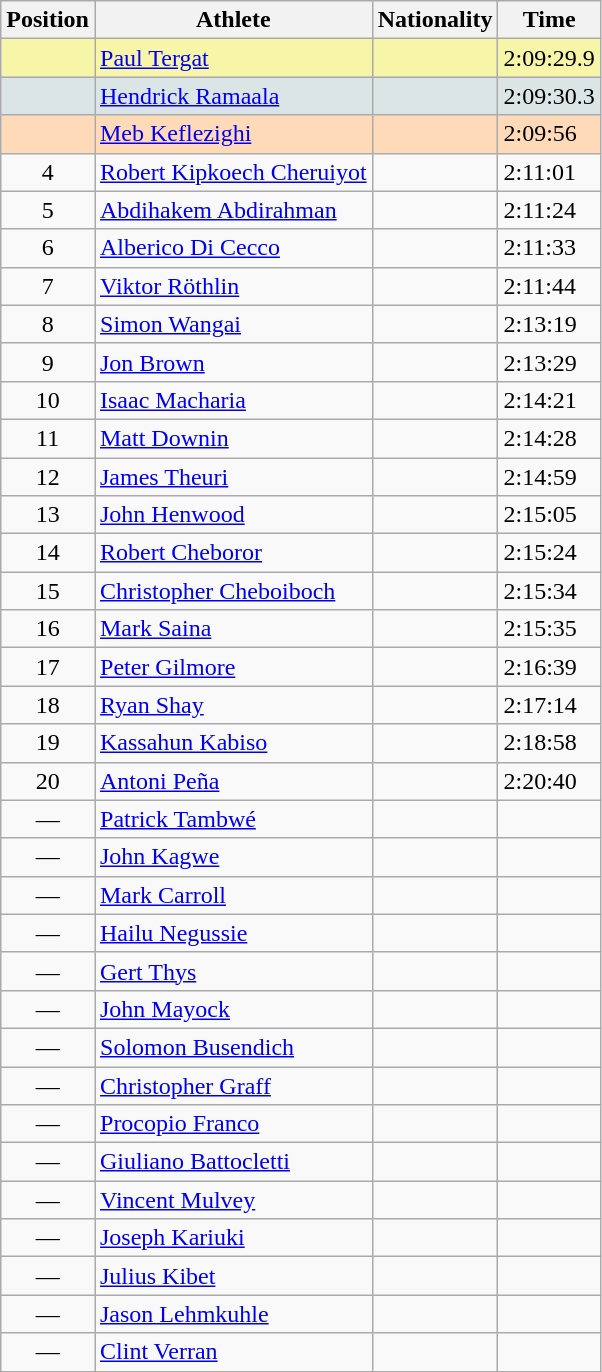<table class="wikitable sortable">
<tr>
<th>Position</th>
<th>Athlete</th>
<th>Nationality</th>
<th>Time</th>
</tr>
<tr bgcolor=#F7F6A8>
<td align=center></td>
<td><a href='#'>Paul Tergat</a></td>
<td></td>
<td>2:09:29.9</td>
</tr>
<tr bgcolor=#DCE5E5>
<td align=center></td>
<td><a href='#'>Hendrick Ramaala</a></td>
<td></td>
<td>2:09:30.3</td>
</tr>
<tr bgcolor=#FFDAB9>
<td align=center></td>
<td><a href='#'>Meb Keflezighi</a></td>
<td></td>
<td>2:09:56</td>
</tr>
<tr>
<td align=center>4</td>
<td><a href='#'>Robert Kipkoech Cheruiyot</a></td>
<td></td>
<td>2:11:01</td>
</tr>
<tr>
<td align=center>5</td>
<td><a href='#'>Abdihakem Abdirahman</a></td>
<td></td>
<td>2:11:24</td>
</tr>
<tr>
<td align=center>6</td>
<td><a href='#'>Alberico Di Cecco</a></td>
<td></td>
<td>2:11:33</td>
</tr>
<tr>
<td align=center>7</td>
<td><a href='#'>Viktor Röthlin</a></td>
<td></td>
<td>2:11:44</td>
</tr>
<tr>
<td align=center>8</td>
<td><a href='#'>Simon Wangai</a></td>
<td></td>
<td>2:13:19</td>
</tr>
<tr>
<td align=center>9</td>
<td><a href='#'>Jon Brown</a></td>
<td></td>
<td>2:13:29</td>
</tr>
<tr>
<td align=center>10</td>
<td><a href='#'>Isaac Macharia</a></td>
<td></td>
<td>2:14:21</td>
</tr>
<tr>
<td align=center>11</td>
<td><a href='#'>Matt Downin</a></td>
<td></td>
<td>2:14:28</td>
</tr>
<tr>
<td align=center>12</td>
<td><a href='#'>James Theuri</a></td>
<td></td>
<td>2:14:59</td>
</tr>
<tr>
<td align=center>13</td>
<td><a href='#'>John Henwood</a></td>
<td></td>
<td>2:15:05</td>
</tr>
<tr>
<td align=center>14</td>
<td><a href='#'>Robert Cheboror</a></td>
<td></td>
<td>2:15:24</td>
</tr>
<tr>
<td align=center>15</td>
<td><a href='#'>Christopher Cheboiboch</a></td>
<td></td>
<td>2:15:34</td>
</tr>
<tr>
<td align=center>16</td>
<td><a href='#'>Mark Saina</a></td>
<td></td>
<td>2:15:35</td>
</tr>
<tr>
<td align=center>17</td>
<td><a href='#'>Peter Gilmore</a></td>
<td></td>
<td>2:16:39</td>
</tr>
<tr>
<td align=center>18</td>
<td><a href='#'>Ryan Shay</a></td>
<td></td>
<td>2:17:14</td>
</tr>
<tr>
<td align=center>19</td>
<td><a href='#'>Kassahun Kabiso</a></td>
<td></td>
<td>2:18:58</td>
</tr>
<tr>
<td align=center>20</td>
<td><a href='#'>Antoni Peña</a></td>
<td></td>
<td>2:20:40</td>
</tr>
<tr>
<td align=center>—</td>
<td><a href='#'>Patrick Tambwé</a></td>
<td></td>
<td></td>
</tr>
<tr>
<td align=center>—</td>
<td><a href='#'>John Kagwe</a></td>
<td></td>
<td></td>
</tr>
<tr>
<td align=center>—</td>
<td><a href='#'>Mark Carroll</a></td>
<td></td>
<td></td>
</tr>
<tr>
<td align=center>—</td>
<td><a href='#'>Hailu Negussie</a></td>
<td></td>
<td></td>
</tr>
<tr>
<td align=center>—</td>
<td><a href='#'>Gert Thys</a></td>
<td></td>
<td></td>
</tr>
<tr>
<td align=center>—</td>
<td><a href='#'>John Mayock</a></td>
<td></td>
<td></td>
</tr>
<tr>
<td align=center>—</td>
<td><a href='#'>Solomon Busendich</a></td>
<td></td>
<td></td>
</tr>
<tr>
<td align=center>—</td>
<td><a href='#'>Christopher Graff</a></td>
<td></td>
<td></td>
</tr>
<tr>
<td align=center>—</td>
<td><a href='#'>Procopio Franco</a></td>
<td></td>
<td></td>
</tr>
<tr>
<td align=center>—</td>
<td><a href='#'>Giuliano Battocletti</a></td>
<td></td>
<td></td>
</tr>
<tr>
<td align=center>—</td>
<td><a href='#'>Vincent Mulvey</a></td>
<td></td>
<td></td>
</tr>
<tr>
<td align=center>—</td>
<td><a href='#'>Joseph Kariuki</a></td>
<td></td>
<td></td>
</tr>
<tr>
<td align=center>—</td>
<td><a href='#'>Julius Kibet</a></td>
<td></td>
<td></td>
</tr>
<tr>
<td align=center>—</td>
<td><a href='#'>Jason Lehmkuhle</a></td>
<td></td>
<td></td>
</tr>
<tr>
<td align=center>—</td>
<td><a href='#'>Clint Verran</a></td>
<td></td>
<td></td>
</tr>
</table>
